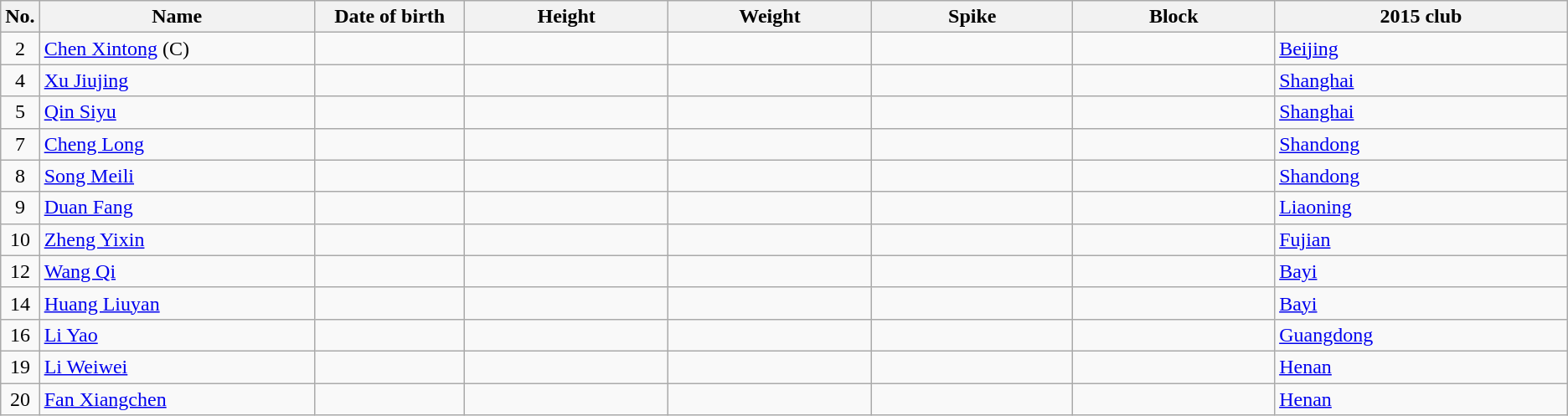<table class="wikitable sortable" style="text-align:center;">
<tr>
<th>No.</th>
<th style="width:15em">Name</th>
<th style="width:8em">Date of birth</th>
<th style="width:11em">Height</th>
<th style="width:11em">Weight</th>
<th style="width:11em">Spike</th>
<th style="width:11em">Block</th>
<th style="width:16em">2015 club</th>
</tr>
<tr>
<td>2</td>
<td align=left><a href='#'>Chen Xintong</a> (C)</td>
<td align=right></td>
<td></td>
<td></td>
<td></td>
<td></td>
<td align=left> <a href='#'>Beijing</a></td>
</tr>
<tr>
<td>4</td>
<td align=left><a href='#'>Xu Jiujing</a></td>
<td align=right></td>
<td></td>
<td></td>
<td></td>
<td></td>
<td align=left> <a href='#'>Shanghai</a></td>
</tr>
<tr>
<td>5</td>
<td align=left><a href='#'>Qin Siyu</a></td>
<td align=right></td>
<td></td>
<td></td>
<td></td>
<td></td>
<td align=left> <a href='#'>Shanghai</a></td>
</tr>
<tr>
<td>7</td>
<td align=left><a href='#'>Cheng Long</a></td>
<td align=right></td>
<td></td>
<td></td>
<td></td>
<td></td>
<td align=left> <a href='#'>Shandong</a></td>
</tr>
<tr>
<td>8</td>
<td align=left><a href='#'>Song Meili</a></td>
<td align=right></td>
<td></td>
<td></td>
<td></td>
<td></td>
<td align=left> <a href='#'>Shandong</a></td>
</tr>
<tr>
<td>9</td>
<td align=left><a href='#'>Duan Fang</a></td>
<td align=right></td>
<td></td>
<td></td>
<td></td>
<td></td>
<td align=left> <a href='#'>Liaoning</a></td>
</tr>
<tr>
<td>10</td>
<td align=left><a href='#'>Zheng Yixin</a></td>
<td align=right></td>
<td></td>
<td></td>
<td></td>
<td></td>
<td align=left> <a href='#'>Fujian</a></td>
</tr>
<tr>
<td>12</td>
<td align=left><a href='#'>Wang Qi</a></td>
<td align=right></td>
<td></td>
<td></td>
<td></td>
<td></td>
<td align=left> <a href='#'>Bayi</a></td>
</tr>
<tr>
<td>14</td>
<td align=left><a href='#'>Huang Liuyan</a></td>
<td align=right></td>
<td></td>
<td></td>
<td></td>
<td></td>
<td align=left> <a href='#'>Bayi</a></td>
</tr>
<tr>
<td>16</td>
<td align=left><a href='#'>Li Yao</a></td>
<td align=right></td>
<td></td>
<td></td>
<td></td>
<td></td>
<td align=left> <a href='#'>Guangdong</a></td>
</tr>
<tr>
<td>19</td>
<td align=left><a href='#'>Li Weiwei</a></td>
<td align=right></td>
<td></td>
<td></td>
<td></td>
<td></td>
<td align=left> <a href='#'>Henan</a></td>
</tr>
<tr>
<td>20</td>
<td align=left><a href='#'>Fan Xiangchen</a></td>
<td align=right></td>
<td></td>
<td></td>
<td></td>
<td></td>
<td align=left> <a href='#'>Henan</a></td>
</tr>
</table>
